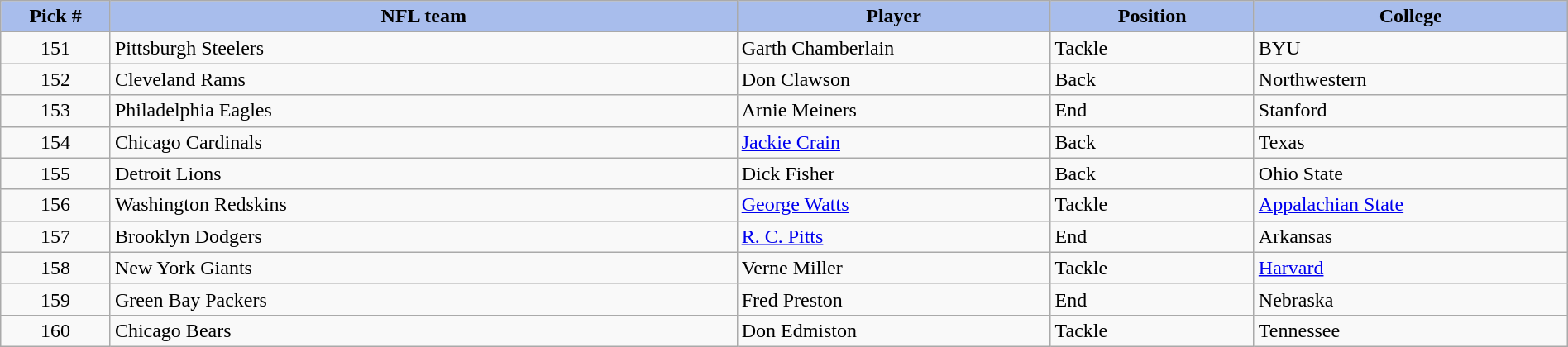<table style="width: 100%" class="sortable wikitable">
<tr>
<th style="background:#A8BDEC;" width=7%>Pick #</th>
<th width=40% style="background:#A8BDEC;">NFL team</th>
<th width=20% style="background:#A8BDEC;">Player</th>
<th width=13% style="background:#A8BDEC;">Position</th>
<th style="background:#A8BDEC;">College</th>
</tr>
<tr>
<td align=center>151</td>
<td>Pittsburgh Steelers</td>
<td>Garth Chamberlain</td>
<td>Tackle</td>
<td>BYU</td>
</tr>
<tr>
<td align=center>152</td>
<td>Cleveland Rams</td>
<td>Don Clawson</td>
<td>Back</td>
<td>Northwestern</td>
</tr>
<tr>
<td align=center>153</td>
<td>Philadelphia Eagles</td>
<td>Arnie Meiners</td>
<td>End</td>
<td>Stanford</td>
</tr>
<tr>
<td align=center>154</td>
<td>Chicago Cardinals</td>
<td><a href='#'>Jackie Crain</a></td>
<td>Back</td>
<td>Texas</td>
</tr>
<tr>
<td align=center>155</td>
<td>Detroit Lions</td>
<td>Dick Fisher</td>
<td>Back</td>
<td>Ohio State</td>
</tr>
<tr>
<td align=center>156</td>
<td>Washington Redskins</td>
<td><a href='#'>George Watts</a></td>
<td>Tackle</td>
<td><a href='#'>Appalachian State</a></td>
</tr>
<tr>
<td align=center>157</td>
<td>Brooklyn Dodgers</td>
<td><a href='#'>R. C. Pitts</a></td>
<td>End</td>
<td>Arkansas</td>
</tr>
<tr>
<td align=center>158</td>
<td>New York Giants</td>
<td>Verne Miller</td>
<td>Tackle</td>
<td><a href='#'>Harvard</a></td>
</tr>
<tr>
<td align=center>159</td>
<td>Green Bay Packers</td>
<td>Fred Preston</td>
<td>End</td>
<td>Nebraska</td>
</tr>
<tr>
<td align=center>160</td>
<td>Chicago Bears</td>
<td>Don Edmiston</td>
<td>Tackle</td>
<td>Tennessee</td>
</tr>
</table>
